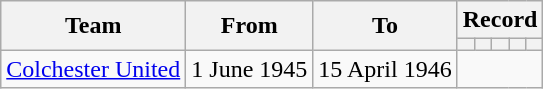<table class=wikitable style="text-align: center">
<tr>
<th rowspan=2>Team</th>
<th rowspan=2>From</th>
<th rowspan=2>To</th>
<th colspan=5>Record</th>
</tr>
<tr>
<th></th>
<th></th>
<th></th>
<th></th>
<th></th>
</tr>
<tr>
<td align=left><a href='#'>Colchester United</a></td>
<td align=left>1 June 1945</td>
<td align=left>15 April 1946<br></td>
</tr>
</table>
